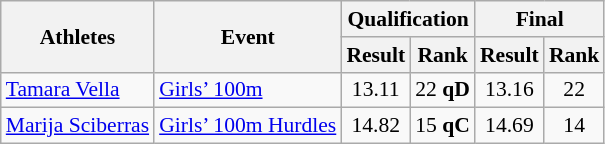<table class="wikitable" border="1" style="font-size:90%">
<tr>
<th rowspan=2>Athletes</th>
<th rowspan=2>Event</th>
<th colspan=2>Qualification</th>
<th colspan=2>Final</th>
</tr>
<tr>
<th>Result</th>
<th>Rank</th>
<th>Result</th>
<th>Rank</th>
</tr>
<tr>
<td><a href='#'>Tamara Vella</a></td>
<td><a href='#'>Girls’ 100m</a></td>
<td align=center>13.11</td>
<td align=center>22 <strong>qD</strong></td>
<td align=center>13.16</td>
<td align=center>22</td>
</tr>
<tr>
<td><a href='#'>Marija Sciberras</a></td>
<td><a href='#'>Girls’ 100m Hurdles</a></td>
<td align=center>14.82</td>
<td align=center>15 <strong>qC</strong></td>
<td align=center>14.69</td>
<td align=center>14</td>
</tr>
</table>
